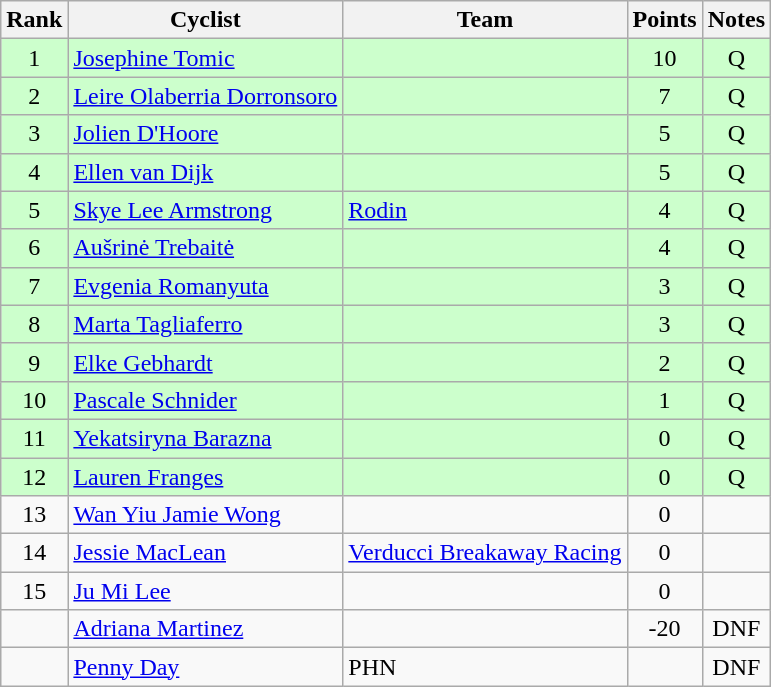<table class="wikitable sortable" style="text-align:center;">
<tr>
<th>Rank</th>
<th class="unsortable">Cyclist</th>
<th>Team</th>
<th>Points</th>
<th class="unsortable">Notes</th>
</tr>
<tr bgcolor=ccffcc>
<td>1</td>
<td align="left"><a href='#'>Josephine Tomic</a></td>
<td align="left"></td>
<td>10</td>
<td>Q</td>
</tr>
<tr bgcolor=ccffcc>
<td>2</td>
<td align="left"><a href='#'>Leire Olaberria Dorronsoro</a></td>
<td align="left"></td>
<td>7</td>
<td>Q</td>
</tr>
<tr bgcolor=ccffcc>
<td>3</td>
<td align="left"><a href='#'>Jolien D'Hoore</a></td>
<td align="left"></td>
<td>5</td>
<td>Q</td>
</tr>
<tr bgcolor=ccffcc>
<td>4</td>
<td align="left"><a href='#'>Ellen van Dijk</a></td>
<td align="left"></td>
<td>5</td>
<td>Q</td>
</tr>
<tr bgcolor=ccffcc>
<td>5</td>
<td align="left"><a href='#'>Skye Lee Armstrong</a></td>
<td align="left"><a href='#'>Rodin</a></td>
<td>4</td>
<td>Q</td>
</tr>
<tr bgcolor=ccffcc>
<td>6</td>
<td align="left"><a href='#'>Aušrinė Trebaitė</a></td>
<td align="left"></td>
<td>4</td>
<td>Q</td>
</tr>
<tr bgcolor=ccffcc>
<td>7</td>
<td align="left"><a href='#'>Evgenia Romanyuta</a></td>
<td align="left"></td>
<td>3</td>
<td>Q</td>
</tr>
<tr bgcolor=ccffcc>
<td>8</td>
<td align="left"><a href='#'>Marta Tagliaferro</a></td>
<td align="left"></td>
<td>3</td>
<td>Q</td>
</tr>
<tr bgcolor=ccffcc>
<td>9</td>
<td align="left"><a href='#'>Elke Gebhardt</a></td>
<td align="left"></td>
<td>2</td>
<td>Q</td>
</tr>
<tr bgcolor=ccffcc>
<td>10</td>
<td align="left"><a href='#'>Pascale Schnider</a></td>
<td align="left"></td>
<td>1</td>
<td>Q</td>
</tr>
<tr bgcolor=ccffcc>
<td>11</td>
<td align="left"><a href='#'>Yekatsiryna Barazna</a></td>
<td align="left"></td>
<td>0</td>
<td>Q</td>
</tr>
<tr bgcolor=ccffcc>
<td>12</td>
<td align="left"><a href='#'>Lauren Franges</a></td>
<td align="left"></td>
<td>0</td>
<td>Q</td>
</tr>
<tr>
<td>13</td>
<td align="left"><a href='#'>Wan Yiu Jamie Wong</a></td>
<td align="left"></td>
<td>0</td>
<td></td>
</tr>
<tr>
<td>14</td>
<td align="left"><a href='#'>Jessie MacLean</a></td>
<td align="left"><a href='#'>Verducci Breakaway Racing</a></td>
<td>0</td>
<td></td>
</tr>
<tr>
<td>15</td>
<td align="left"><a href='#'>Ju Mi Lee</a></td>
<td align="left"></td>
<td>0</td>
<td></td>
</tr>
<tr>
<td></td>
<td align="left"><a href='#'>Adriana Martinez</a></td>
<td align="left"></td>
<td>-20</td>
<td>DNF</td>
</tr>
<tr>
<td></td>
<td align="left"><a href='#'>Penny Day</a></td>
<td align="left">PHN</td>
<td></td>
<td>DNF</td>
</tr>
</table>
